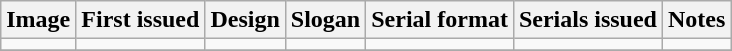<table class="wikitable">
<tr>
<th>Image</th>
<th>First issued</th>
<th>Design</th>
<th>Slogan</th>
<th>Serial format</th>
<th>Serials issued</th>
<th>Notes</th>
</tr>
<tr>
<td></td>
<td></td>
<td></td>
<td></td>
<td></td>
<td></td>
<td></td>
</tr>
<tr>
</tr>
</table>
